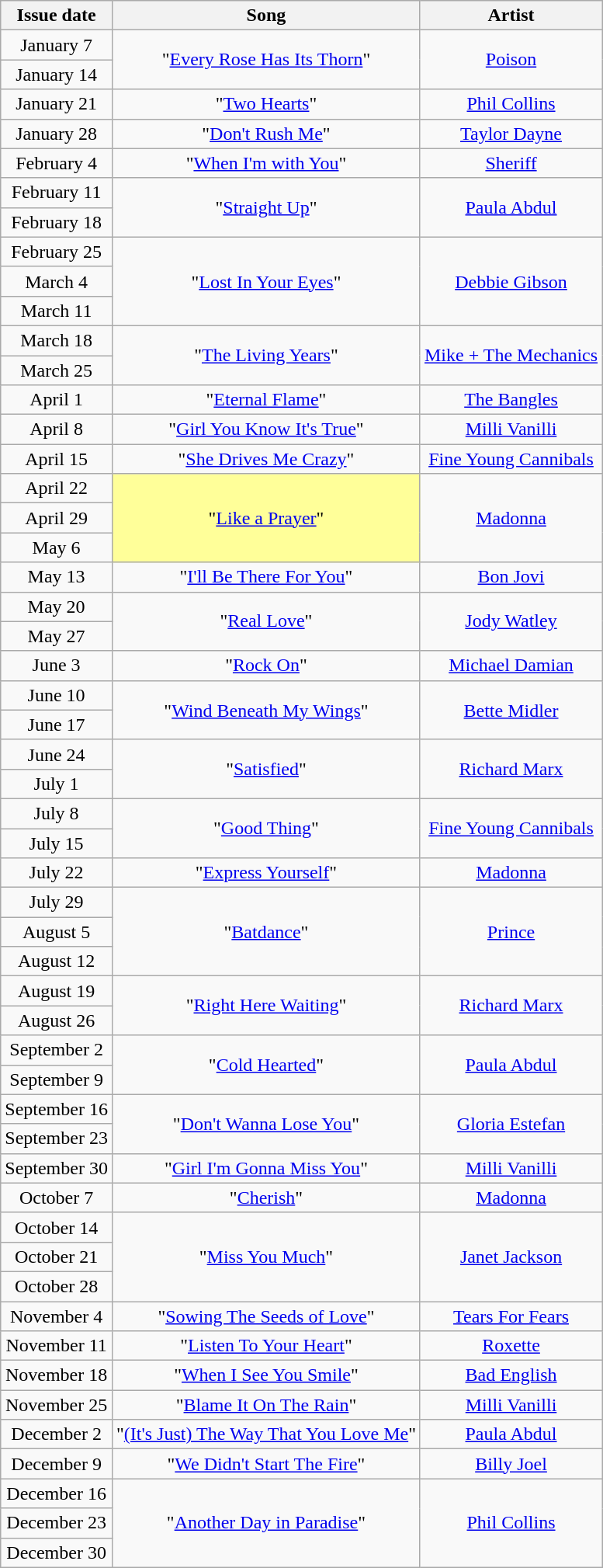<table class="wikitable plainrowheaders" style="text-align: center">
<tr>
<th>Issue date</th>
<th>Song</th>
<th>Artist</th>
</tr>
<tr>
<td>January 7</td>
<td rowspan="2">"<a href='#'>Every Rose Has Its Thorn</a>"</td>
<td rowspan="2"><a href='#'>Poison</a></td>
</tr>
<tr>
<td>January 14</td>
</tr>
<tr>
<td>January 21</td>
<td>"<a href='#'>Two Hearts</a>"</td>
<td><a href='#'>Phil Collins</a></td>
</tr>
<tr>
<td>January 28</td>
<td>"<a href='#'>Don't Rush Me</a>"</td>
<td><a href='#'>Taylor Dayne</a></td>
</tr>
<tr>
<td>February 4</td>
<td>"<a href='#'>When I'm with You</a>"</td>
<td><a href='#'>Sheriff</a></td>
</tr>
<tr>
<td>February 11</td>
<td rowspan="2">"<a href='#'>Straight Up</a>"</td>
<td rowspan="2"><a href='#'>Paula Abdul</a></td>
</tr>
<tr>
<td>February 18</td>
</tr>
<tr>
<td>February 25</td>
<td rowspan="3">"<a href='#'>Lost In Your Eyes</a>"</td>
<td rowspan="3"><a href='#'>Debbie Gibson</a></td>
</tr>
<tr>
<td>March 4</td>
</tr>
<tr>
<td>March 11</td>
</tr>
<tr>
<td>March 18</td>
<td rowspan="2">"<a href='#'>The Living Years</a>"</td>
<td rowspan="2"><a href='#'>Mike + The Mechanics</a></td>
</tr>
<tr>
<td>March 25</td>
</tr>
<tr>
<td>April 1</td>
<td>"<a href='#'>Eternal Flame</a>"</td>
<td><a href='#'>The Bangles</a></td>
</tr>
<tr>
<td>April 8</td>
<td>"<a href='#'>Girl You Know It's True</a>"</td>
<td><a href='#'>Milli Vanilli</a></td>
</tr>
<tr>
<td>April 15</td>
<td>"<a href='#'>She Drives Me Crazy</a>"</td>
<td><a href='#'>Fine Young Cannibals</a></td>
</tr>
<tr>
<td>April 22</td>
<td bgcolor=#FFFF99 rowspan="3">"<a href='#'>Like a Prayer</a>" </td>
<td rowspan="3"><a href='#'>Madonna</a></td>
</tr>
<tr>
<td>April 29</td>
</tr>
<tr>
<td>May 6</td>
</tr>
<tr>
<td>May 13</td>
<td>"<a href='#'>I'll Be There For You</a>"</td>
<td><a href='#'>Bon Jovi</a></td>
</tr>
<tr>
<td>May 20</td>
<td rowspan="2">"<a href='#'>Real Love</a>"</td>
<td rowspan="2"><a href='#'>Jody Watley</a></td>
</tr>
<tr>
<td>May 27</td>
</tr>
<tr>
<td>June 3</td>
<td>"<a href='#'>Rock On</a>"</td>
<td><a href='#'>Michael Damian</a></td>
</tr>
<tr>
<td>June 10</td>
<td rowspan="2">"<a href='#'>Wind Beneath My Wings</a>"</td>
<td rowspan="2"><a href='#'>Bette Midler</a></td>
</tr>
<tr>
<td>June 17</td>
</tr>
<tr>
<td>June 24</td>
<td rowspan="2">"<a href='#'>Satisfied</a>"</td>
<td rowspan="2"><a href='#'>Richard Marx</a></td>
</tr>
<tr>
<td>July 1</td>
</tr>
<tr>
<td>July 8</td>
<td rowspan="2">"<a href='#'>Good Thing</a>"</td>
<td rowspan="2"><a href='#'>Fine Young Cannibals</a></td>
</tr>
<tr>
<td>July 15</td>
</tr>
<tr>
<td>July 22</td>
<td>"<a href='#'>Express Yourself</a>"</td>
<td><a href='#'>Madonna</a></td>
</tr>
<tr>
<td>July 29</td>
<td rowspan="3">"<a href='#'>Batdance</a>"</td>
<td rowspan="3"><a href='#'>Prince</a></td>
</tr>
<tr>
<td>August 5</td>
</tr>
<tr>
<td>August 12</td>
</tr>
<tr>
<td>August 19</td>
<td rowspan="2">"<a href='#'>Right Here Waiting</a>"</td>
<td rowspan="2"><a href='#'>Richard Marx</a></td>
</tr>
<tr>
<td>August 26</td>
</tr>
<tr>
<td>September 2</td>
<td rowspan="2">"<a href='#'>Cold Hearted</a>"</td>
<td rowspan="2"><a href='#'>Paula Abdul</a></td>
</tr>
<tr>
<td>September 9</td>
</tr>
<tr>
<td>September 16</td>
<td rowspan="2">"<a href='#'>Don't Wanna Lose You</a>"</td>
<td rowspan="2"><a href='#'>Gloria Estefan</a></td>
</tr>
<tr>
<td>September 23</td>
</tr>
<tr>
<td>September 30</td>
<td>"<a href='#'>Girl I'm Gonna Miss You</a>"</td>
<td><a href='#'>Milli Vanilli</a></td>
</tr>
<tr>
<td>October 7</td>
<td>"<a href='#'>Cherish</a>"</td>
<td><a href='#'>Madonna</a></td>
</tr>
<tr>
<td>October 14</td>
<td rowspan="3">"<a href='#'>Miss You Much</a>"</td>
<td rowspan="3"><a href='#'>Janet Jackson</a></td>
</tr>
<tr>
<td>October 21</td>
</tr>
<tr>
<td>October 28</td>
</tr>
<tr>
<td>November 4</td>
<td>"<a href='#'>Sowing The Seeds of Love</a>"</td>
<td><a href='#'>Tears For Fears</a></td>
</tr>
<tr>
<td>November 11</td>
<td>"<a href='#'>Listen To Your Heart</a>"</td>
<td><a href='#'>Roxette</a></td>
</tr>
<tr>
<td>November 18</td>
<td>"<a href='#'>When I See You Smile</a>"</td>
<td><a href='#'>Bad English</a></td>
</tr>
<tr>
<td>November 25</td>
<td>"<a href='#'>Blame It On The Rain</a>"</td>
<td><a href='#'>Milli Vanilli</a></td>
</tr>
<tr>
<td>December 2</td>
<td>"<a href='#'>(It's Just) The Way That You Love Me</a>"</td>
<td><a href='#'>Paula Abdul</a></td>
</tr>
<tr>
<td>December 9</td>
<td>"<a href='#'>We Didn't Start The Fire</a>"</td>
<td><a href='#'>Billy Joel</a></td>
</tr>
<tr>
<td>December 16</td>
<td rowspan="3">"<a href='#'>Another Day in Paradise</a>"</td>
<td rowspan="3"><a href='#'>Phil Collins</a></td>
</tr>
<tr>
<td>December 23</td>
</tr>
<tr>
<td>December 30</td>
</tr>
</table>
